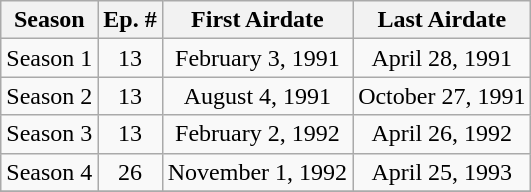<table class="wikitable">
<tr>
<th>Season</th>
<th>Ep. #</th>
<th>First Airdate</th>
<th>Last Airdate</th>
</tr>
<tr>
<td style="text-align: left; top">Season 1</td>
<td style="text-align: center; top">13</td>
<td style="text-align: center; top">February 3, 1991</td>
<td style="text-align: center; top">April 28, 1991</td>
</tr>
<tr>
<td style="text-align: left; top">Season 2</td>
<td style="text-align: center; top">13</td>
<td style="text-align: center; top">August 4, 1991</td>
<td style="text-align: center; top">October 27, 1991</td>
</tr>
<tr>
<td style="text-align: left; top">Season 3</td>
<td style="text-align: center; top">13</td>
<td style="text-align: center; top">February 2, 1992</td>
<td style="text-align: center; top">April 26, 1992</td>
</tr>
<tr>
<td style="text-align: left; top">Season 4</td>
<td style="text-align: center; top">26</td>
<td style="text-align: center; top">November 1, 1992</td>
<td style="text-align: center; top">April 25, 1993</td>
</tr>
<tr>
</tr>
</table>
